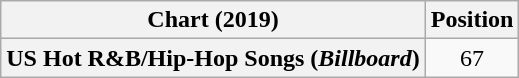<table class="wikitable plainrowheaders" style="text-align:center">
<tr>
<th scope="col">Chart (2019)</th>
<th scope="col">Position</th>
</tr>
<tr>
<th scope="row">US Hot R&B/Hip-Hop Songs (<em>Billboard</em>)</th>
<td>67</td>
</tr>
</table>
